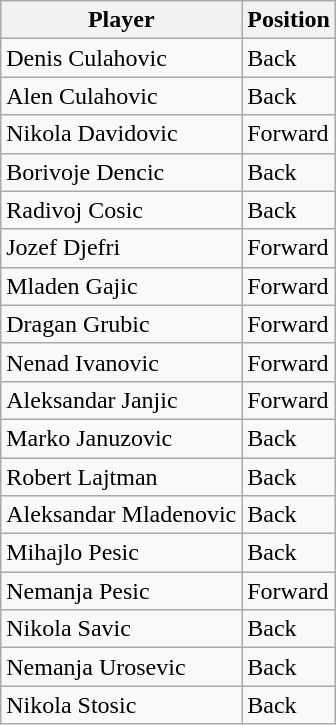<table class="wikitable sortable">
<tr>
<th>Player</th>
<th>Position</th>
</tr>
<tr>
<td>Denis Culahovic</td>
<td>Back</td>
</tr>
<tr>
<td>Alen Culahovic</td>
<td>Back</td>
</tr>
<tr>
<td>Nikola Davidovic</td>
<td>Forward</td>
</tr>
<tr>
<td>Borivoje Dencic</td>
<td>Back</td>
</tr>
<tr>
<td>Radivoj Cosic</td>
<td>Back</td>
</tr>
<tr>
<td>Jozef Djefri</td>
<td>Forward</td>
</tr>
<tr>
<td>Mladen Gajic</td>
<td>Forward</td>
</tr>
<tr>
<td>Dragan Grubic</td>
<td>Forward</td>
</tr>
<tr>
<td>Nenad Ivanovic</td>
<td>Forward</td>
</tr>
<tr>
<td>Aleksandar Janjic</td>
<td>Forward</td>
</tr>
<tr>
<td>Marko Januzovic</td>
<td>Back</td>
</tr>
<tr>
<td>Robert Lajtman</td>
<td>Back</td>
</tr>
<tr>
<td>Aleksandar Mladenovic</td>
<td>Back</td>
</tr>
<tr>
<td>Mihajlo Pesic</td>
<td>Back</td>
</tr>
<tr>
<td>Nemanja Pesic</td>
<td>Forward</td>
</tr>
<tr>
<td>Nikola Savic</td>
<td>Back</td>
</tr>
<tr>
<td>Nemanja Urosevic</td>
<td>Back</td>
</tr>
<tr>
<td>Nikola Stosic</td>
<td>Back</td>
</tr>
</table>
